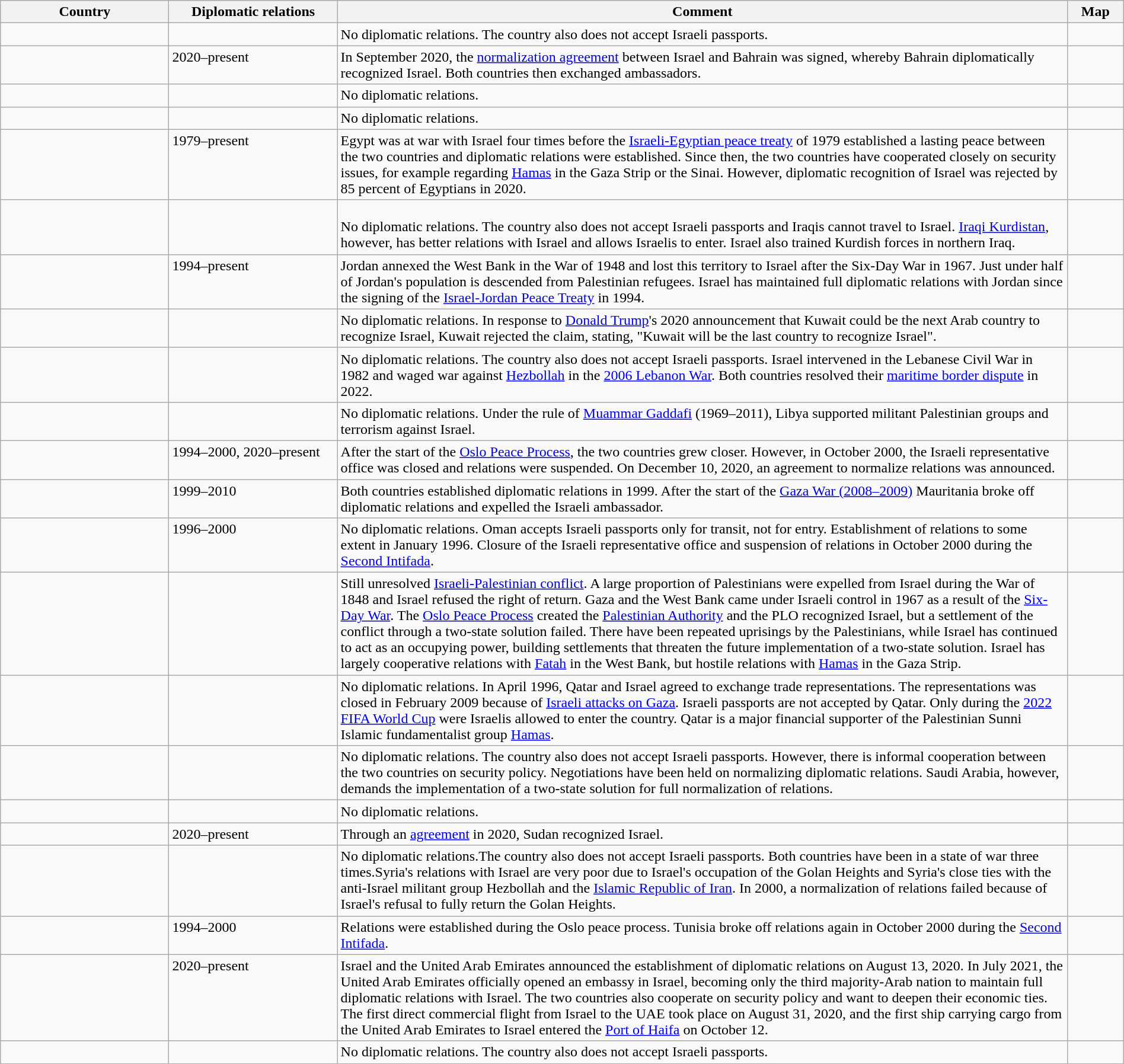<table class="wikitable sortable" style="width:100%; margin:auto;">
<tr>
<th style="width:15%;">Country</th>
<th style="width:15%;">Diplomatic relations</th>
<th style="width:65%;">Comment</th>
<th style="width:5%;">Map</th>
</tr>
<tr style="vertical-align:top">
<td></td>
<td></td>
<td> No diplomatic relations. The country also does not accept Israeli passports.</td>
<td></td>
</tr>
<tr style="vertical-align:top">
<td></td>
<td>2020–present</td>
<td>In September 2020, the <a href='#'>normalization agreement</a> between Israel and Bahrain was signed, whereby Bahrain diplomatically recognized Israel. Both countries then exchanged ambassadors.</td>
<td></td>
</tr>
<tr style="vertical-align:top">
<td></td>
<td></td>
<td>No diplomatic relations.</td>
<td></td>
</tr>
<tr style="vertical-align:top">
<td></td>
<td></td>
<td>No diplomatic relations.</td>
<td></td>
</tr>
<tr style="vertical-align:top">
<td></td>
<td>1979–present</td>
<td>Egypt was at war with Israel four times before the <a href='#'>Israeli-Egyptian peace treaty</a> of 1979 established a lasting peace between the two countries and diplomatic relations were established. Since then, the two countries have cooperated closely on security issues, for example regarding <a href='#'>Hamas</a> in the Gaza Strip or the Sinai. However, diplomatic recognition of Israel was rejected by 85 percent of Egyptians in 2020.</td>
<td></td>
</tr>
<tr style="vertical-align:top">
<td></td>
<td></td>
<td><br>No diplomatic relations. The country also does not accept Israeli passports and Iraqis cannot travel to Israel. <a href='#'>Iraqi Kurdistan</a>, however, has better relations with Israel and allows Israelis to enter. Israel also trained Kurdish forces in northern Iraq.</td>
<td></td>
</tr>
<tr style="vertical-align:top">
<td></td>
<td>1994–present</td>
<td>Jordan annexed the West Bank in the War of 1948 and lost this territory to Israel after the Six-Day War in 1967. Just under half of Jordan's population is descended from Palestinian refugees. Israel has maintained full diplomatic relations with Jordan since the signing of the <a href='#'>Israel-Jordan Peace Treaty</a> in 1994.</td>
<td></td>
</tr>
<tr style="vertical-align:top">
<td></td>
<td></td>
<td>No diplomatic relations. In response to <a href='#'>Donald Trump</a>'s 2020 announcement that Kuwait could be the next Arab country to recognize Israel, Kuwait rejected the claim, stating, "Kuwait will be the last country to recognize Israel".</td>
<td></td>
</tr>
<tr style="vertical-align:top">
<td></td>
<td></td>
<td>No diplomatic relations. The country also does not accept Israeli passports. Israel intervened in the Lebanese Civil War in 1982 and waged war against <a href='#'>Hezbollah</a> in the <a href='#'>2006 Lebanon War</a>. Both countries resolved their <a href='#'>maritime border dispute</a> in 2022.</td>
<td></td>
</tr>
<tr style="vertical-align:top">
<td></td>
<td></td>
<td>No diplomatic relations. Under the rule of <a href='#'>Muammar Gaddafi</a> (1969–2011), Libya supported militant Palestinian groups and terrorism against Israel.</td>
<td></td>
</tr>
<tr style="vertical-align:top">
<td></td>
<td>1994–2000, 2020–present</td>
<td>After the start of the <a href='#'>Oslo Peace Process</a>, the two countries grew closer. However, in October 2000, the Israeli representative office was closed and relations were suspended. On December 10, 2020, an agreement to normalize relations was announced.</td>
<td></td>
</tr>
<tr style="vertical-align:top">
<td></td>
<td>1999–2010</td>
<td>Both countries established diplomatic relations in 1999. After the start of the <a href='#'>Gaza War (2008–2009)</a> Mauritania broke off diplomatic relations and expelled the Israeli ambassador.</td>
<td></td>
</tr>
<tr style="vertical-align:top">
<td></td>
<td>1996–2000</td>
<td>No diplomatic relations. Oman accepts Israeli passports only for transit, not for entry. Establishment of relations to some extent in January 1996. Closure of the Israeli representative office and suspension of relations in October 2000 during the <a href='#'>Second Intifada</a>.</td>
<td></td>
</tr>
<tr style="vertical-align:top">
<td></td>
<td></td>
<td>Still unresolved <a href='#'>Israeli-Palestinian conflict</a>. A large proportion of Palestinians were expelled from Israel during the War of 1848 and Israel refused the right of return. Gaza and the West Bank came under Israeli control in 1967 as a result of the <a href='#'>Six-Day War</a>. The <a href='#'>Oslo Peace Process</a> created the <a href='#'>Palestinian Authority</a> and the PLO recognized Israel, but a settlement of the conflict through a two-state solution failed. There have been repeated uprisings by the Palestinians, while Israel has continued to act as an occupying power, building settlements that threaten the future implementation of a two-state solution. Israel has largely cooperative relations with <a href='#'>Fatah</a> in the West Bank, but hostile relations with <a href='#'>Hamas</a> in the Gaza Strip.</td>
<td></td>
</tr>
<tr style="vertical-align:top">
<td></td>
<td></td>
<td>No diplomatic relations. In April 1996, Qatar and Israel agreed to exchange trade representations. The representations was closed in February 2009 because of <a href='#'>Israeli attacks on Gaza</a>. Israeli passports are not accepted by Qatar. Only during the <a href='#'>2022 FIFA World Cup</a> were Israelis allowed to enter the country. Qatar is a major financial supporter of the Palestinian Sunni Islamic fundamentalist group <a href='#'>Hamas</a>.</td>
<td></td>
</tr>
<tr style="vertical-align:top">
<td></td>
<td></td>
<td>No diplomatic relations. The country also does not accept Israeli passports. However, there is informal cooperation between the two countries on security policy. Negotiations have been held on normalizing diplomatic relations. Saudi Arabia, however, demands the implementation of a two-state solution for full normalization of relations.</td>
<td></td>
</tr>
<tr style="vertical-align:top">
<td></td>
<td></td>
<td> No diplomatic relations.</td>
<td></td>
</tr>
<tr style="vertical-align:top">
<td></td>
<td>2020–present</td>
<td>Through an <a href='#'>agreement</a> in 2020, Sudan recognized Israel.</td>
<td></td>
</tr>
<tr style="vertical-align:top">
<td></td>
<td></td>
<td>No diplomatic relations.The country also does not accept Israeli passports. Both countries have been in a state of war three times.Syria's relations with Israel are very poor due to Israel's occupation of the Golan Heights and Syria's close ties with the anti-Israel militant group Hezbollah and the <a href='#'>Islamic Republic of Iran</a>. In 2000, a normalization of relations failed because of Israel's refusal to fully return the Golan Heights.</td>
<td></td>
</tr>
<tr style="vertical-align:top">
<td></td>
<td>1994–2000</td>
<td>Relations were established during the Oslo peace process. Tunisia broke off relations again in October 2000 during the <a href='#'>Second Intifada</a>.</td>
<td></td>
</tr>
<tr style="vertical-align:top">
<td></td>
<td>2020–present</td>
<td>Israel and the United Arab Emirates announced the establishment of diplomatic relations on August 13, 2020. In July 2021, the United Arab Emirates officially opened an embassy in Israel, becoming only the third majority-Arab nation to maintain full diplomatic relations with Israel. The two countries also cooperate on security policy and want to deepen their economic ties.<br>The first direct commercial flight from Israel to the UAE took place on August 31, 2020, and the first ship carrying cargo from the United Arab Emirates to Israel entered the <a href='#'>Port of Haifa</a> on October 12.</td>
<td></td>
</tr>
<tr style="vertical-align:top">
<td></td>
<td></td>
<td>No diplomatic relations. The country also does not accept Israeli passports.</td>
<td></td>
</tr>
</table>
